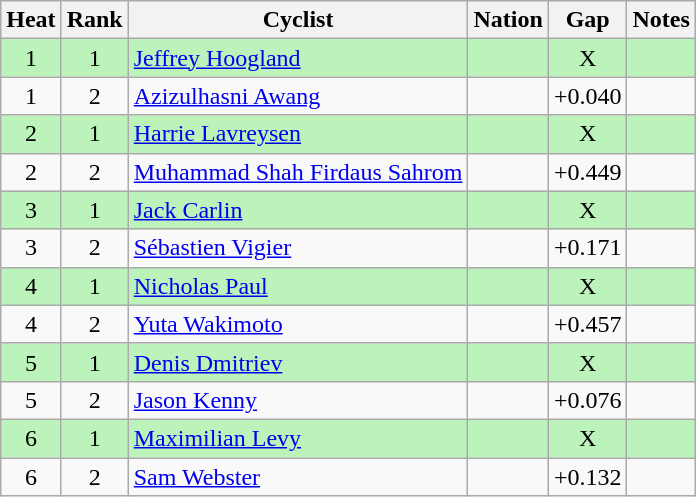<table class="wikitable sortable" style="text-align:center">
<tr>
<th>Heat</th>
<th>Rank</th>
<th>Cyclist</th>
<th>Nation</th>
<th>Gap</th>
<th>Notes</th>
</tr>
<tr bgcolor=#bbf3bb>
<td>1</td>
<td>1</td>
<td align=left><a href='#'>Jeffrey Hoogland</a></td>
<td align=left></td>
<td>X</td>
<td></td>
</tr>
<tr>
<td>1</td>
<td>2</td>
<td align=left><a href='#'>Azizulhasni Awang</a></td>
<td align=left></td>
<td>+0.040</td>
<td></td>
</tr>
<tr bgcolor=#bbf3bb>
<td>2</td>
<td>1</td>
<td align=left><a href='#'>Harrie Lavreysen</a></td>
<td align=left></td>
<td>X</td>
<td></td>
</tr>
<tr>
<td>2</td>
<td>2</td>
<td align=left><a href='#'>Muhammad Shah Firdaus Sahrom</a></td>
<td align=left></td>
<td>+0.449</td>
<td></td>
</tr>
<tr bgcolor=#bbf3bb>
<td>3</td>
<td>1</td>
<td align=left><a href='#'>Jack Carlin</a></td>
<td align=left></td>
<td>X</td>
<td></td>
</tr>
<tr>
<td>3</td>
<td>2</td>
<td align=left><a href='#'>Sébastien Vigier</a></td>
<td align=left></td>
<td>+0.171</td>
<td></td>
</tr>
<tr bgcolor=#bbf3bb>
<td>4</td>
<td>1</td>
<td align=left><a href='#'>Nicholas Paul</a></td>
<td align=left></td>
<td>X</td>
<td></td>
</tr>
<tr>
<td>4</td>
<td>2</td>
<td align=left><a href='#'>Yuta Wakimoto</a></td>
<td align=left></td>
<td>+0.457</td>
<td></td>
</tr>
<tr bgcolor=#bbf3bb>
<td>5</td>
<td>1</td>
<td align=left><a href='#'>Denis Dmitriev</a></td>
<td align=left></td>
<td>X</td>
<td></td>
</tr>
<tr>
<td>5</td>
<td>2</td>
<td align=left><a href='#'>Jason Kenny</a></td>
<td align=left></td>
<td>+0.076</td>
<td></td>
</tr>
<tr bgcolor=#bbf3bb>
<td>6</td>
<td>1</td>
<td align=left><a href='#'>Maximilian Levy</a></td>
<td align=left></td>
<td>X</td>
<td></td>
</tr>
<tr>
<td>6</td>
<td>2</td>
<td align=left><a href='#'>Sam Webster</a></td>
<td align=left></td>
<td>+0.132</td>
<td></td>
</tr>
</table>
